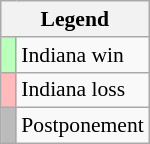<table class="wikitable" style="font-size:90%">
<tr>
<th colspan="2">Legend</th>
</tr>
<tr>
<td bgcolor="#bbffbb"> </td>
<td>Indiana win</td>
</tr>
<tr>
<td bgcolor="#ffbbbb"> </td>
<td>Indiana loss</td>
</tr>
<tr>
<td bgcolor="#bbbbbb"> </td>
<td>Postponement</td>
</tr>
</table>
